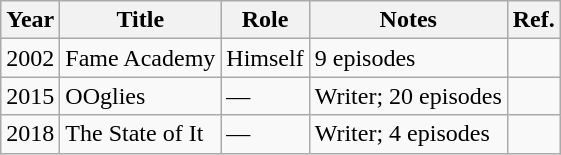<table class="wikitable sortable">
<tr>
<th>Year</th>
<th>Title</th>
<th>Role</th>
<th>Notes</th>
<th>Ref.</th>
</tr>
<tr>
<td>2002</td>
<td>Fame Academy</td>
<td>Himself</td>
<td>9 episodes</td>
<td></td>
</tr>
<tr>
<td>2015</td>
<td>OOglies</td>
<td>—</td>
<td>Writer; 20 episodes</td>
<td></td>
</tr>
<tr>
<td>2018</td>
<td>The State of It</td>
<td>—</td>
<td>Writer; 4 episodes</td>
<td></td>
</tr>
</table>
